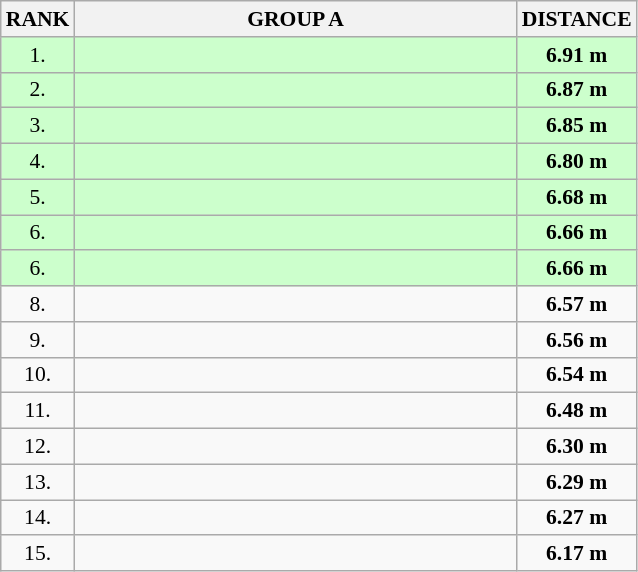<table class="wikitable" style="border-collapse: collapse; font-size: 90%;">
<tr>
<th>RANK</th>
<th style="width: 20em">GROUP A</th>
<th style="width: 5em">DISTANCE</th>
</tr>
<tr style="background:#ccffcc;">
<td align="center">1.</td>
<td></td>
<td align="center"><strong>6.91 m</strong></td>
</tr>
<tr style="background:#ccffcc;">
<td align="center">2.</td>
<td></td>
<td align="center"><strong>6.87 m</strong></td>
</tr>
<tr style="background:#ccffcc;">
<td align="center">3.</td>
<td></td>
<td align="center"><strong>6.85 m</strong></td>
</tr>
<tr style="background:#ccffcc;">
<td align="center">4.</td>
<td></td>
<td align="center"><strong>6.80 m</strong></td>
</tr>
<tr style="background:#ccffcc;">
<td align="center">5.</td>
<td></td>
<td align="center"><strong>6.68 m</strong></td>
</tr>
<tr style="background:#ccffcc;">
<td align="center">6.</td>
<td></td>
<td align="center"><strong>6.66 m</strong></td>
</tr>
<tr style="background:#ccffcc;">
<td align="center">6.</td>
<td></td>
<td align="center"><strong>6.66 m</strong></td>
</tr>
<tr>
<td align="center">8.</td>
<td></td>
<td align="center"><strong>6.57 m</strong></td>
</tr>
<tr>
<td align="center">9.</td>
<td></td>
<td align="center"><strong>6.56 m</strong></td>
</tr>
<tr>
<td align="center">10.</td>
<td></td>
<td align="center"><strong>6.54 m</strong></td>
</tr>
<tr>
<td align="center">11.</td>
<td></td>
<td align="center"><strong>6.48 m</strong></td>
</tr>
<tr>
<td align="center">12.</td>
<td></td>
<td align="center"><strong>6.30 m</strong></td>
</tr>
<tr>
<td align="center">13.</td>
<td></td>
<td align="center"><strong>6.29 m</strong></td>
</tr>
<tr>
<td align="center">14.</td>
<td></td>
<td align="center"><strong>6.27 m</strong></td>
</tr>
<tr>
<td align="center">15.</td>
<td></td>
<td align="center"><strong>6.17 m</strong></td>
</tr>
</table>
